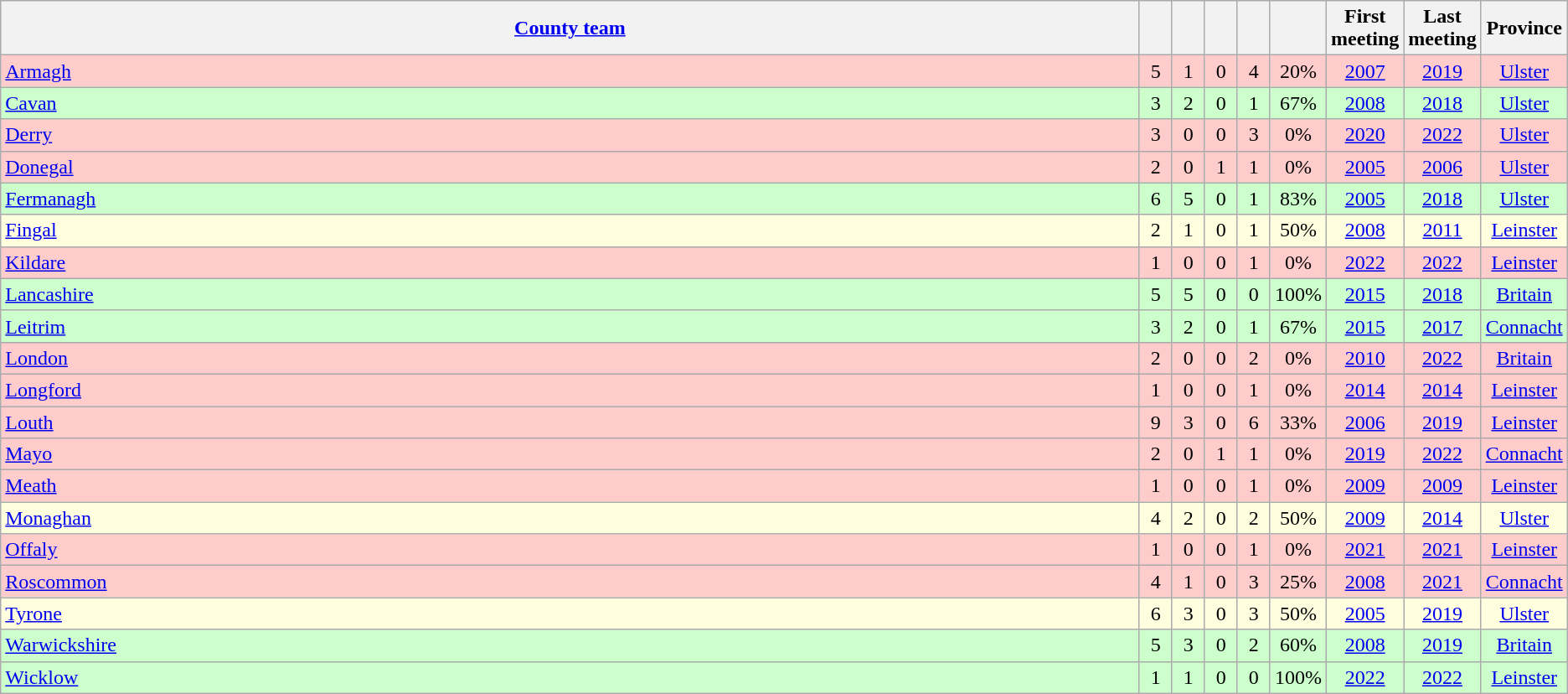<table class="wikitable sortable" style="text-align:center">
<tr>
<th width="1000"><a href='#'>County team</a></th>
<th width="20"></th>
<th width="20"></th>
<th width="20"></th>
<th width="20"></th>
<th></th>
<th>First meeting</th>
<th>Last meeting</th>
<th>Province</th>
</tr>
<tr style="background:#ffcccc">
<td style="text-align:left"> <a href='#'>Armagh</a></td>
<td>5</td>
<td>1</td>
<td>0</td>
<td>4</td>
<td>20%</td>
<td><a href='#'>2007</a></td>
<td><a href='#'>2019</a></td>
<td><a href='#'>Ulster</a></td>
</tr>
<tr style="background:#ccffcc">
<td style="text-align:left"> <a href='#'>Cavan</a></td>
<td>3</td>
<td>2</td>
<td>0</td>
<td>1</td>
<td>67%</td>
<td><a href='#'>2008</a></td>
<td><a href='#'>2018</a></td>
<td><a href='#'>Ulster</a></td>
</tr>
<tr style="background:#ffcccc">
<td style="text-align:left"> <a href='#'>Derry</a></td>
<td>3</td>
<td>0</td>
<td>0</td>
<td>3</td>
<td>0%</td>
<td><a href='#'>2020</a></td>
<td><a href='#'>2022</a></td>
<td><a href='#'>Ulster</a></td>
</tr>
<tr style="background:#ffcccc">
<td style="text-align:left"> <a href='#'>Donegal</a></td>
<td>2</td>
<td>0</td>
<td>1</td>
<td>1</td>
<td>0%</td>
<td><a href='#'>2005</a></td>
<td><a href='#'>2006</a></td>
<td><a href='#'>Ulster</a></td>
</tr>
<tr style="background:#ccffcc">
<td style="text-align:left"> <a href='#'>Fermanagh</a></td>
<td>6</td>
<td>5</td>
<td>0</td>
<td>1</td>
<td>83%</td>
<td><a href='#'>2005</a></td>
<td><a href='#'>2018</a></td>
<td><a href='#'>Ulster</a></td>
</tr>
<tr style="background:#FFFFE0">
<td style="text-align:left"> <a href='#'>Fingal</a></td>
<td>2</td>
<td>1</td>
<td>0</td>
<td>1</td>
<td>50%</td>
<td><a href='#'>2008</a></td>
<td><a href='#'>2011</a></td>
<td><a href='#'>Leinster</a></td>
</tr>
<tr style="background:#ffcccc">
<td style="text-align:left"> <a href='#'>Kildare</a></td>
<td>1</td>
<td>0</td>
<td>0</td>
<td>1</td>
<td>0%</td>
<td><a href='#'>2022</a></td>
<td><a href='#'>2022</a></td>
<td><a href='#'>Leinster</a></td>
</tr>
<tr style="background:#ccffcc">
<td style="text-align:left"> <a href='#'>Lancashire</a></td>
<td>5</td>
<td>5</td>
<td>0</td>
<td>0</td>
<td>100%</td>
<td><a href='#'>2015</a></td>
<td><a href='#'>2018</a></td>
<td><a href='#'>Britain</a></td>
</tr>
<tr style="background:#ccffcc">
<td style="text-align:left"> <a href='#'>Leitrim</a></td>
<td>3</td>
<td>2</td>
<td>0</td>
<td>1</td>
<td>67%</td>
<td><a href='#'>2015</a></td>
<td><a href='#'>2017</a></td>
<td><a href='#'>Connacht</a></td>
</tr>
<tr style="background:#ffcccc">
<td style="text-align:left"> <a href='#'>London</a></td>
<td>2</td>
<td>0</td>
<td>0</td>
<td>2</td>
<td>0%</td>
<td><a href='#'>2010</a></td>
<td><a href='#'>2022</a></td>
<td><a href='#'>Britain</a></td>
</tr>
<tr style="background:#ffcccc">
<td style="text-align:left"> <a href='#'>Longford</a></td>
<td>1</td>
<td>0</td>
<td>0</td>
<td>1</td>
<td>0%</td>
<td><a href='#'>2014</a></td>
<td><a href='#'>2014</a></td>
<td><a href='#'>Leinster</a></td>
</tr>
<tr style="background:#ffcccc">
<td style="text-align:left"> <a href='#'>Louth</a></td>
<td>9</td>
<td>3</td>
<td>0</td>
<td>6</td>
<td>33%</td>
<td><a href='#'>2006</a></td>
<td><a href='#'>2019</a></td>
<td><a href='#'>Leinster</a></td>
</tr>
<tr style="background:#ffcccc">
<td style="text-align:left"> <a href='#'>Mayo</a></td>
<td>2</td>
<td>0</td>
<td>1</td>
<td>1</td>
<td>0%</td>
<td><a href='#'>2019</a></td>
<td><a href='#'>2022</a></td>
<td><a href='#'>Connacht</a></td>
</tr>
<tr style="background:#ffcccc">
<td style="text-align:left"> <a href='#'>Meath</a></td>
<td>1</td>
<td>0</td>
<td>0</td>
<td>1</td>
<td>0%</td>
<td><a href='#'>2009</a></td>
<td><a href='#'>2009</a></td>
<td><a href='#'>Leinster</a></td>
</tr>
<tr style="background:#FFFFE0">
<td style="text-align:left"> <a href='#'>Monaghan</a></td>
<td>4</td>
<td>2</td>
<td>0</td>
<td>2</td>
<td>50%</td>
<td><a href='#'>2009</a></td>
<td><a href='#'>2014</a></td>
<td><a href='#'>Ulster</a></td>
</tr>
<tr style="background:#ffcccc">
<td style="text-align:left"> <a href='#'>Offaly</a></td>
<td>1</td>
<td>0</td>
<td>0</td>
<td>1</td>
<td>0%</td>
<td><a href='#'>2021</a></td>
<td><a href='#'>2021</a></td>
<td><a href='#'>Leinster</a></td>
</tr>
<tr style="background:#ffcccc">
<td style="text-align:left"> <a href='#'>Roscommon</a></td>
<td>4</td>
<td>1</td>
<td>0</td>
<td>3</td>
<td>25%</td>
<td><a href='#'>2008</a></td>
<td><a href='#'>2021</a></td>
<td><a href='#'>Connacht</a></td>
</tr>
<tr style="background:#FFFFE0">
<td style="text-align:left"> <a href='#'>Tyrone</a></td>
<td>6</td>
<td>3</td>
<td>0</td>
<td>3</td>
<td>50%</td>
<td><a href='#'>2005</a></td>
<td><a href='#'>2019</a></td>
<td><a href='#'>Ulster</a></td>
</tr>
<tr style="background:#ccffcc">
<td style="text-align:left"> <a href='#'>Warwickshire</a></td>
<td>5</td>
<td>3</td>
<td>0</td>
<td>2</td>
<td>60%</td>
<td><a href='#'>2008</a></td>
<td><a href='#'>2019</a></td>
<td><a href='#'>Britain</a></td>
</tr>
<tr style="background:#ccffcc">
<td style="text-align:left"> <a href='#'>Wicklow</a></td>
<td>1</td>
<td>1</td>
<td>0</td>
<td>0</td>
<td>100%</td>
<td><a href='#'>2022</a></td>
<td><a href='#'>2022</a></td>
<td><a href='#'>Leinster</a></td>
</tr>
</table>
